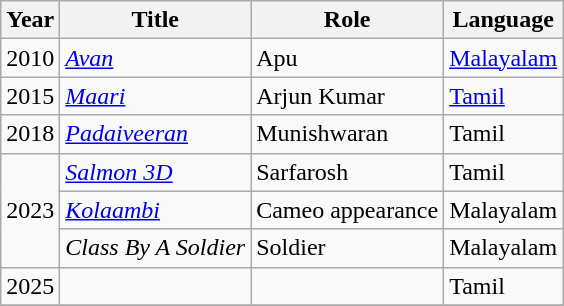<table class="wikitable sortable">
<tr>
<th>Year</th>
<th>Title</th>
<th>Role</th>
<th>Language</th>
</tr>
<tr>
<td>2010</td>
<td><em><a href='#'>Avan</a></em></td>
<td>Apu</td>
<td><a href='#'>Malayalam</a></td>
</tr>
<tr>
<td>2015</td>
<td><em><a href='#'>Maari</a></em></td>
<td>Arjun Kumar</td>
<td><a href='#'>Tamil</a></td>
</tr>
<tr>
<td>2018</td>
<td><em><a href='#'>Padaiveeran</a></em></td>
<td>Munishwaran</td>
<td>Tamil</td>
</tr>
<tr>
<td rowspan=3>2023</td>
<td><em><a href='#'>Salmon 3D</a></em></td>
<td>Sarfarosh</td>
<td>Tamil</td>
</tr>
<tr>
<td><em><a href='#'>Kolaambi</a></em></td>
<td>Cameo appearance</td>
<td>Malayalam</td>
</tr>
<tr>
<td><em>Class By A Soldier</em></td>
<td>Soldier</td>
<td>Malayalam</td>
</tr>
<tr>
<td>2025</td>
<td></td>
<td></td>
<td>Tamil</td>
</tr>
<tr>
</tr>
</table>
